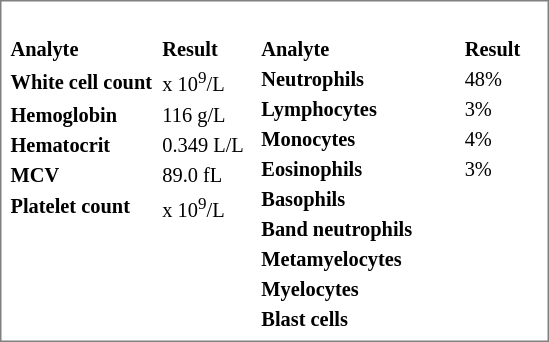<table style="border: 1px solid grey;" role="presentation">
<tr style="vertical-align:top;">
<td><br><table style="text-align:left; width:12em; font-size:85%;">
<tr>
<th scope="col">Analyte</th>
<th scope="col">Result</th>
</tr>
<tr>
<th scope="row">White cell count</th>
<td> x 10<sup>9</sup>/L</td>
</tr>
<tr>
<th scope="row">Hemoglobin</th>
<td>116 g/L</td>
</tr>
<tr>
<th scope="row">Hematocrit</th>
<td>0.349 L/L</td>
</tr>
<tr>
<th scope="row">MCV</th>
<td>89.0 fL</td>
</tr>
<tr>
<th scope="row">Platelet count</th>
<td> x 10<sup>9</sup>/L</td>
</tr>
</table>
</td>
<td><br><table style="text-align:left; width:14em; font-size:85%;">
<tr>
<th scope="col">Analyte</th>
<th scope="col">Result</th>
</tr>
<tr>
<th scope="row">Neutrophils</th>
<td>48%</td>
</tr>
<tr>
<th scope="row">Lymphocytes</th>
<td>3%</td>
</tr>
<tr>
<th scope="row">Monocytes</th>
<td>4%</td>
</tr>
<tr>
<th scope="row">Eosinophils</th>
<td>3%</td>
</tr>
<tr>
<th scope="row">Basophils</th>
<td></td>
</tr>
<tr>
<th scope="row">Band neutrophils</th>
<td></td>
</tr>
<tr>
<th scope="row">Metamyelocytes</th>
<td></td>
</tr>
<tr>
<th scope="row">Myelocytes</th>
<td></td>
</tr>
<tr>
<th scope="row">Blast cells</th>
<td></td>
</tr>
</table>
</td>
</tr>
</table>
